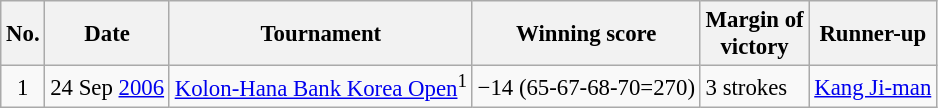<table class="wikitable" style="font-size:95%;">
<tr>
<th>No.</th>
<th>Date</th>
<th>Tournament</th>
<th>Winning score</th>
<th>Margin of<br>victory</th>
<th>Runner-up</th>
</tr>
<tr>
<td align=center>1</td>
<td align=right>24 Sep <a href='#'>2006</a></td>
<td><a href='#'>Kolon-Hana Bank Korea Open</a><sup>1</sup></td>
<td>−14 (65-67-68-70=270)</td>
<td>3 strokes</td>
<td> <a href='#'>Kang Ji-man</a></td>
</tr>
</table>
